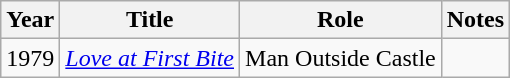<table class="wikitable">
<tr>
<th>Year</th>
<th>Title</th>
<th>Role</th>
<th>Notes</th>
</tr>
<tr>
<td>1979</td>
<td><em><a href='#'>Love at First Bite</a></em></td>
<td>Man Outside Castle</td>
<td></td>
</tr>
</table>
